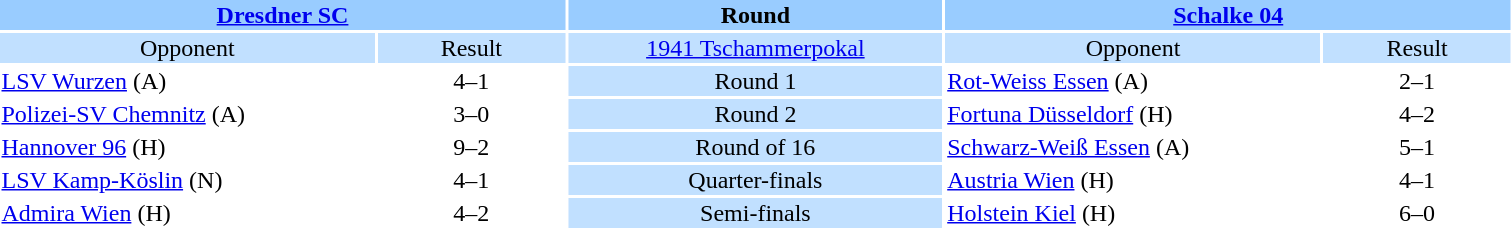<table style="width:80%; text-align:center;">
<tr style="vertical-align:top; background:#99CCFF;">
<th colspan="2"><a href='#'>Dresdner SC</a></th>
<th style="width:20%">Round</th>
<th colspan="2"><a href='#'>Schalke 04</a></th>
</tr>
<tr style="vertical-align:top; background:#C1E0FF;">
<td style="width:20%">Opponent</td>
<td style="width:10%">Result</td>
<td><a href='#'>1941 Tschammerpokal</a></td>
<td style="width:20%">Opponent</td>
<td style="width:10%">Result</td>
</tr>
<tr>
<td align="left"><a href='#'>LSV Wurzen</a> (A)</td>
<td>4–1</td>
<td style="background:#C1E0FF;">Round 1</td>
<td align="left"><a href='#'>Rot-Weiss Essen</a> (A)</td>
<td>2–1 </td>
</tr>
<tr>
<td align="left"><a href='#'>Polizei-SV Chemnitz</a> (A)</td>
<td>3–0</td>
<td style="background:#C1E0FF;">Round 2</td>
<td align="left"><a href='#'>Fortuna Düsseldorf</a> (H)</td>
<td>4–2</td>
</tr>
<tr>
<td align="left"><a href='#'>Hannover 96</a> (H)</td>
<td>9–2</td>
<td style="background:#C1E0FF;">Round of 16</td>
<td align="left"><a href='#'>Schwarz-Weiß Essen</a> (A)</td>
<td>5–1</td>
</tr>
<tr>
<td align="left"><a href='#'>LSV Kamp-Köslin</a> (N)</td>
<td>4–1</td>
<td style="background:#C1E0FF;">Quarter-finals</td>
<td align="left"><a href='#'>Austria Wien</a> (H)</td>
<td>4–1</td>
</tr>
<tr>
<td align="left"><a href='#'>Admira Wien</a> (H)</td>
<td>4–2</td>
<td style="background:#C1E0FF;">Semi-finals</td>
<td align="left"><a href='#'>Holstein Kiel</a> (H)</td>
<td>6–0</td>
</tr>
</table>
